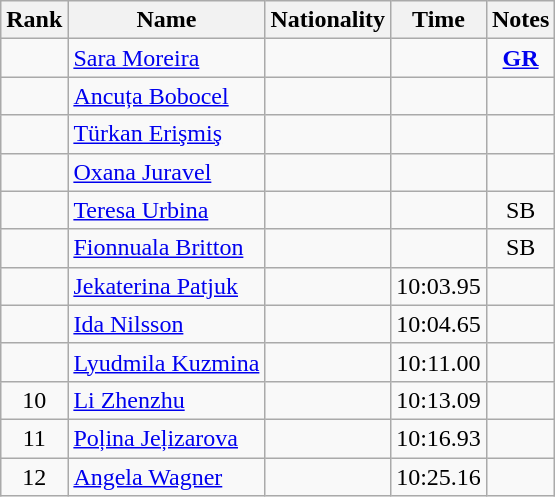<table class="wikitable sortable" style="text-align:center">
<tr>
<th>Rank</th>
<th>Name</th>
<th>Nationality</th>
<th>Time</th>
<th>Notes</th>
</tr>
<tr>
<td></td>
<td align=left><a href='#'>Sara Moreira</a></td>
<td align=left></td>
<td></td>
<td><strong><a href='#'>GR</a></strong></td>
</tr>
<tr>
<td></td>
<td align=left><a href='#'>Ancuța Bobocel</a></td>
<td align=left></td>
<td></td>
<td></td>
</tr>
<tr>
<td></td>
<td align=left><a href='#'>Türkan Erişmiş</a></td>
<td align=left></td>
<td></td>
<td></td>
</tr>
<tr>
<td></td>
<td align=left><a href='#'>Oxana Juravel</a></td>
<td align=left></td>
<td></td>
<td></td>
</tr>
<tr>
<td></td>
<td align=left><a href='#'>Teresa Urbina</a></td>
<td align=left></td>
<td></td>
<td>SB</td>
</tr>
<tr>
<td></td>
<td align=left><a href='#'>Fionnuala Britton</a></td>
<td align=left></td>
<td></td>
<td>SB</td>
</tr>
<tr>
<td></td>
<td align=left><a href='#'>Jekaterina Patjuk</a></td>
<td align=left></td>
<td>10:03.95</td>
<td></td>
</tr>
<tr>
<td></td>
<td align=left><a href='#'>Ida Nilsson</a></td>
<td align=left></td>
<td>10:04.65</td>
<td></td>
</tr>
<tr>
<td></td>
<td align=left><a href='#'>Lyudmila Kuzmina</a></td>
<td align=left></td>
<td>10:11.00</td>
<td></td>
</tr>
<tr>
<td>10</td>
<td align=left><a href='#'>Li Zhenzhu</a></td>
<td align=left></td>
<td>10:13.09</td>
<td></td>
</tr>
<tr>
<td>11</td>
<td align=left><a href='#'>Poļina Jeļizarova</a></td>
<td align=left></td>
<td>10:16.93</td>
<td></td>
</tr>
<tr>
<td>12</td>
<td align=left><a href='#'>Angela Wagner</a></td>
<td align=left></td>
<td>10:25.16</td>
<td></td>
</tr>
</table>
